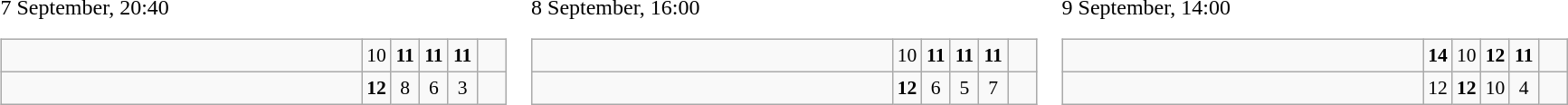<table>
<tr>
<td>7 September, 20:40<br><table class="wikitable" style="text-align:center; font-size:90%;">
<tr>
<td style="width:18em; text-align:left;"><strong></strong></td>
<td style="width:1em">10</td>
<td style="width:1em"><strong>11</strong></td>
<td style="width:1em"><strong>11</strong></td>
<td style="width:1em"><strong>11</strong></td>
<td style="width:1em"></td>
</tr>
<tr>
<td style="text-align:left;"></td>
<td><strong>12</strong></td>
<td>8</td>
<td>6</td>
<td>3</td>
<td></td>
</tr>
</table>
</td>
<td>8 September, 16:00<br><table class="wikitable" style="text-align:center; font-size:90%;">
<tr>
<td style="width:18em; text-align:left;"><strong></strong></td>
<td style="width:1em">10</td>
<td style="width:1em"><strong>11</strong></td>
<td style="width:1em"><strong>11</strong></td>
<td style="width:1em"><strong>11</strong></td>
<td style="width:1em"></td>
</tr>
<tr>
<td style="text-align:left;"></td>
<td><strong>12</strong></td>
<td>6</td>
<td>5</td>
<td>7</td>
<td></td>
</tr>
</table>
</td>
<td>9 September, 14:00<br><table class="wikitable" style="text-align:center; font-size:90%;">
<tr>
<td style="width:18em; text-align:left;"><strong></strong></td>
<td style="width:1em"><strong>14</strong></td>
<td style="width:1em">10</td>
<td style="width:1em"><strong>12</strong></td>
<td style="width:1em"><strong>11</strong></td>
<td style="width:1em"></td>
</tr>
<tr>
<td style="text-align:left;"></td>
<td>12</td>
<td><strong>12</strong></td>
<td>10</td>
<td>4</td>
<td></td>
</tr>
</table>
</td>
</tr>
</table>
